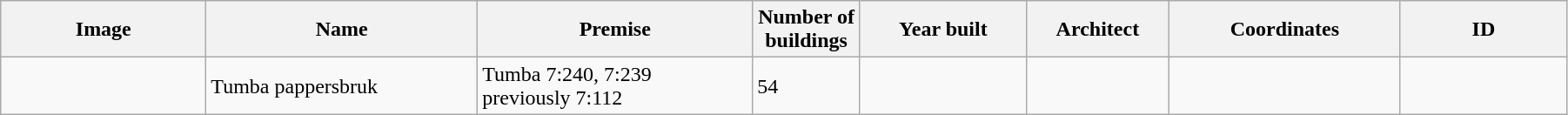<table class="wikitable" width="95%">
<tr>
<th width="150">Image</th>
<th>Name</th>
<th>Premise</th>
<th width="75">Number of<br>buildings</th>
<th width="120">Year built</th>
<th>Architect</th>
<th width="170">Coordinates</th>
<th width="120">ID</th>
</tr>
<tr>
<td></td>
<td>Tumba pappersbruk</td>
<td>Tumba 7:240, 7:239<br>previously 7:112</td>
<td>54</td>
<td></td>
<td></td>
<td></td>
<td></td>
</tr>
</table>
